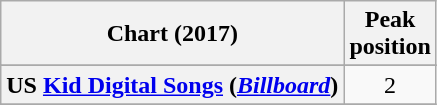<table class="wikitable sortable plainrowheaders" style="text-align:center"">
<tr>
<th scope="col">Chart (2017)</th>
<th scope="col">Peak<br>position</th>
</tr>
<tr>
</tr>
<tr>
<th scope="row">US <a href='#'>Kid Digital Songs</a> (<em><a href='#'>Billboard</a></em>)</th>
<td style="text-align:center;">2</td>
</tr>
<tr>
</tr>
</table>
